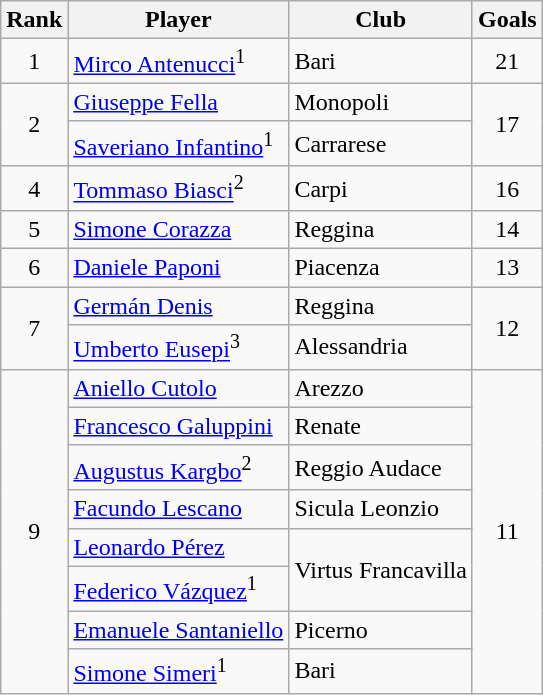<table class="wikitable" style="text-align:center">
<tr>
<th>Rank</th>
<th>Player</th>
<th>Club</th>
<th>Goals</th>
</tr>
<tr>
<td>1</td>
<td align="left"> <a href='#'>Mirco Antenucci</a><sup>1</sup></td>
<td align="left">Bari</td>
<td>21</td>
</tr>
<tr>
<td rowspan="2">2</td>
<td align="left"> <a href='#'>Giuseppe Fella</a></td>
<td align="left">Monopoli</td>
<td rowspan="2">17</td>
</tr>
<tr>
<td align="left"> <a href='#'>Saveriano Infantino</a><sup>1</sup></td>
<td align="left">Carrarese</td>
</tr>
<tr>
<td>4</td>
<td align="left"> <a href='#'>Tommaso Biasci</a><sup>2</sup></td>
<td align="left">Carpi</td>
<td>16</td>
</tr>
<tr>
<td>5</td>
<td align="left"> <a href='#'>Simone Corazza</a></td>
<td align="left">Reggina</td>
<td>14</td>
</tr>
<tr>
<td>6</td>
<td align="left"> <a href='#'>Daniele Paponi</a></td>
<td align="left">Piacenza</td>
<td>13</td>
</tr>
<tr>
<td rowspan="2">7</td>
<td align="left"> <a href='#'>Germán Denis</a></td>
<td align="left">Reggina</td>
<td rowspan="2">12</td>
</tr>
<tr>
<td align="left"> <a href='#'>Umberto Eusepi</a><sup>3</sup></td>
<td align="left">Alessandria</td>
</tr>
<tr>
<td rowspan="8">9</td>
<td align="left"> <a href='#'>Aniello Cutolo</a></td>
<td align="left">Arezzo</td>
<td rowspan="8">11</td>
</tr>
<tr>
<td align="left"> <a href='#'>Francesco Galuppini</a></td>
<td align="left">Renate</td>
</tr>
<tr>
<td align="left"> <a href='#'>Augustus Kargbo</a><sup>2</sup></td>
<td align="left">Reggio Audace</td>
</tr>
<tr>
<td align="left"> <a href='#'>Facundo Lescano</a></td>
<td align="left">Sicula Leonzio</td>
</tr>
<tr>
<td align="left"> <a href='#'>Leonardo Pérez</a></td>
<td rowspan="2" align="left">Virtus Francavilla</td>
</tr>
<tr>
<td align="left"> <a href='#'>Federico Vázquez</a><sup>1</sup></td>
</tr>
<tr>
<td align="left"> <a href='#'>Emanuele Santaniello</a></td>
<td align="left">Picerno</td>
</tr>
<tr>
<td align="left"> <a href='#'>Simone Simeri</a><sup>1</sup></td>
<td align="left">Bari</td>
</tr>
</table>
